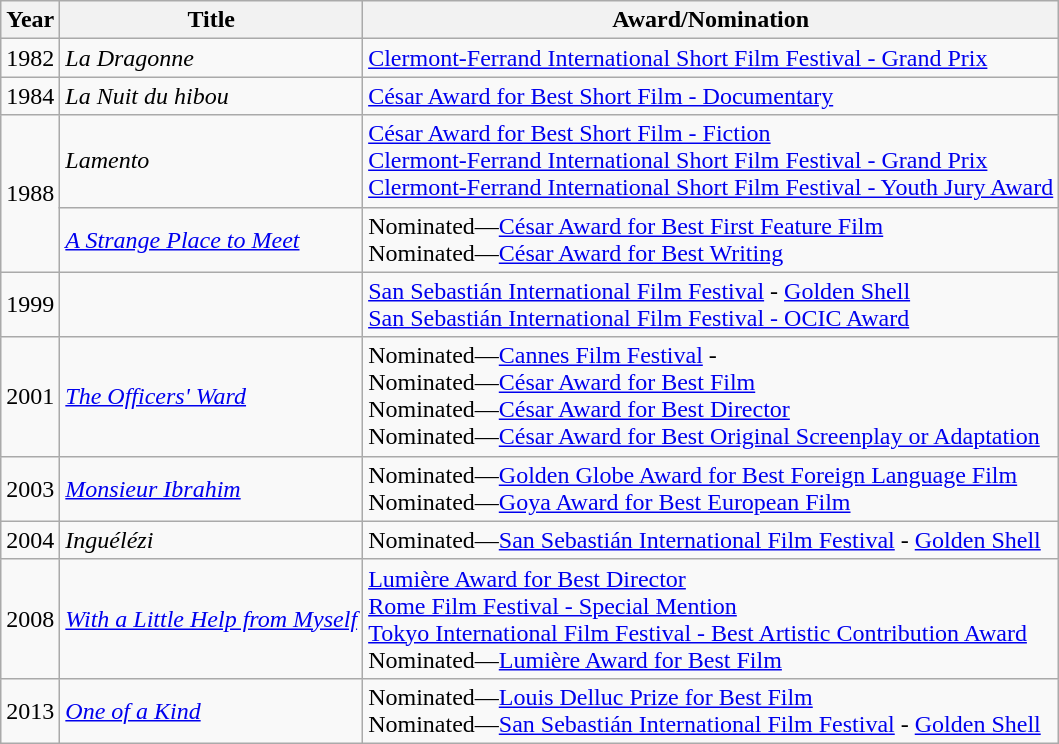<table class="wikitable">
<tr>
<th>Year</th>
<th>Title</th>
<th>Award/Nomination</th>
</tr>
<tr>
<td>1982</td>
<td><em>La Dragonne</em></td>
<td><a href='#'>Clermont-Ferrand International Short Film Festival - Grand Prix</a></td>
</tr>
<tr>
<td>1984</td>
<td><em>La Nuit du hibou</em></td>
<td><a href='#'>César Award for Best Short Film - Documentary</a></td>
</tr>
<tr>
<td rowspan=2>1988</td>
<td><em>Lamento</em></td>
<td><a href='#'>César Award for Best Short Film - Fiction</a><br><a href='#'>Clermont-Ferrand International Short Film Festival - Grand Prix</a><br><a href='#'>Clermont-Ferrand International Short Film Festival - Youth Jury Award</a></td>
</tr>
<tr>
<td><em><a href='#'>A Strange Place to Meet</a></em></td>
<td>Nominated—<a href='#'>César Award for Best First Feature Film</a><br>Nominated—<a href='#'>César Award for Best Writing</a></td>
</tr>
<tr>
<td>1999</td>
<td></td>
<td><a href='#'>San Sebastián International Film Festival</a> - <a href='#'>Golden Shell</a><br><a href='#'>San Sebastián International Film Festival - OCIC Award</a></td>
</tr>
<tr>
<td>2001</td>
<td><em><a href='#'>The Officers' Ward</a></em></td>
<td>Nominated—<a href='#'>Cannes Film Festival</a> - <br>Nominated—<a href='#'>César Award for Best Film</a><br>Nominated—<a href='#'>César Award for Best Director</a><br>Nominated—<a href='#'>César Award for Best Original Screenplay or Adaptation</a></td>
</tr>
<tr>
<td>2003</td>
<td><em><a href='#'>Monsieur Ibrahim</a></em></td>
<td>Nominated—<a href='#'>Golden Globe Award for Best Foreign Language Film</a><br>Nominated—<a href='#'>Goya Award for Best European Film</a></td>
</tr>
<tr>
<td>2004</td>
<td><em>Inguélézi</em></td>
<td>Nominated—<a href='#'>San Sebastián International Film Festival</a> - <a href='#'>Golden Shell</a></td>
</tr>
<tr>
<td>2008</td>
<td><em><a href='#'>With a Little Help from Myself</a></em></td>
<td><a href='#'>Lumière Award for Best Director</a><br><a href='#'>Rome Film Festival - Special Mention</a><br><a href='#'>Tokyo International Film Festival - Best Artistic Contribution Award</a><br>Nominated—<a href='#'>Lumière Award for Best Film</a></td>
</tr>
<tr>
<td>2013</td>
<td><em><a href='#'>One of a Kind</a></em></td>
<td>Nominated—<a href='#'>Louis Delluc Prize for Best Film</a><br>Nominated—<a href='#'>San Sebastián International Film Festival</a> - <a href='#'>Golden Shell</a></td>
</tr>
</table>
